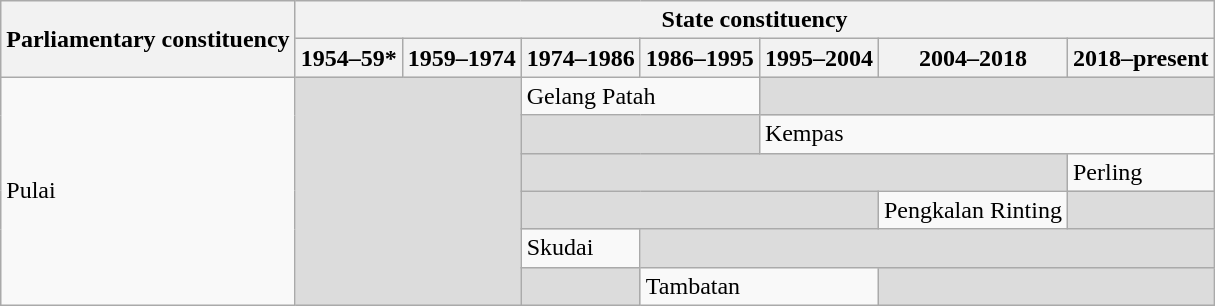<table class="wikitable">
<tr>
<th rowspan="2">Parliamentary constituency</th>
<th colspan="7">State constituency</th>
</tr>
<tr>
<th>1954–59*</th>
<th>1959–1974</th>
<th>1974–1986</th>
<th>1986–1995</th>
<th>1995–2004</th>
<th>2004–2018</th>
<th>2018–present</th>
</tr>
<tr>
<td rowspan="6">Pulai</td>
<td colspan="2" rowspan="6" bgcolor="dcdcdc"></td>
<td colspan="2">Gelang Patah</td>
<td colspan="3" bgcolor="dcdcdc"></td>
</tr>
<tr>
<td colspan="2" bgcolor="dcdcdc"></td>
<td colspan="3">Kempas</td>
</tr>
<tr>
<td colspan="4" bgcolor="dcdcdc"></td>
<td>Perling</td>
</tr>
<tr>
<td colspan="3" bgcolor="dcdcdc"></td>
<td>Pengkalan Rinting</td>
<td bgcolor="dcdcdc"></td>
</tr>
<tr>
<td>Skudai</td>
<td colspan="4" bgcolor="dcdcdc"></td>
</tr>
<tr>
<td bgcolor="dcdcdc"></td>
<td colspan="2">Tambatan</td>
<td colspan="2" bgcolor="dcdcdc"></td>
</tr>
</table>
